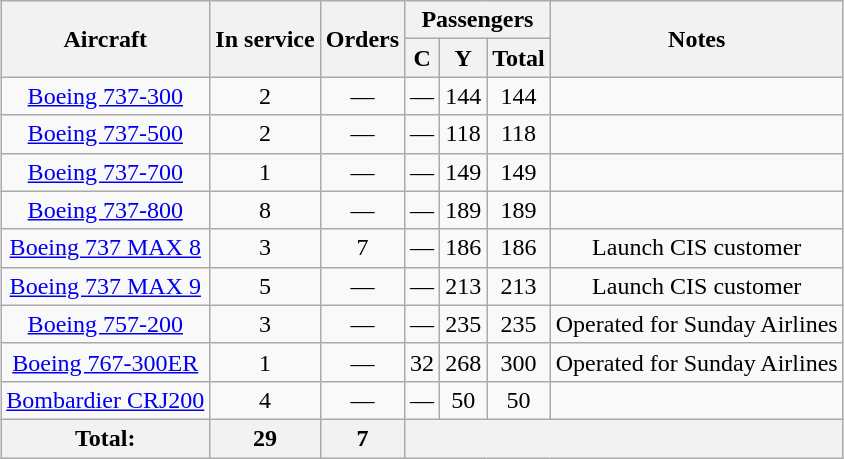<table class="wikitable" style="margin:1em auto; border-collapse:collapse;text-align:center">
<tr>
<th rowspan="2">Aircraft</th>
<th rowspan="2">In service</th>
<th rowspan="2">Orders</th>
<th colspan="3">Passengers</th>
<th rowspan="2">Notes</th>
</tr>
<tr>
<th><abbr>C</abbr></th>
<th><abbr>Y</abbr></th>
<th>Total</th>
</tr>
<tr>
<td><a href='#'>Boeing 737-300</a></td>
<td>2</td>
<td>—</td>
<td>—</td>
<td>144</td>
<td>144</td>
<td></td>
</tr>
<tr>
<td><a href='#'>Boeing 737-500</a></td>
<td>2</td>
<td>—</td>
<td>—</td>
<td>118</td>
<td>118</td>
<td></td>
</tr>
<tr>
<td><a href='#'>Boeing 737-700</a></td>
<td>1</td>
<td>—</td>
<td>—</td>
<td>149</td>
<td>149</td>
<td></td>
</tr>
<tr>
<td><a href='#'>Boeing 737-800</a></td>
<td>8</td>
<td>—</td>
<td>—</td>
<td>189</td>
<td>189</td>
<td></td>
</tr>
<tr>
<td><a href='#'>Boeing 737 MAX 8</a></td>
<td>3</td>
<td>7</td>
<td>—</td>
<td>186</td>
<td>186</td>
<td>Launch CIS customer</td>
</tr>
<tr>
<td><a href='#'>Boeing 737 MAX 9</a></td>
<td>5</td>
<td>—</td>
<td>—</td>
<td>213</td>
<td>213</td>
<td>Launch CIS customer</td>
</tr>
<tr>
<td><a href='#'>Boeing 757-200</a></td>
<td>3</td>
<td>—</td>
<td>—</td>
<td>235</td>
<td>235</td>
<td>Operated for Sunday Airlines</td>
</tr>
<tr>
<td><a href='#'>Boeing 767-300ER</a></td>
<td>1</td>
<td>—</td>
<td>32</td>
<td>268</td>
<td>300</td>
<td>Operated for Sunday Airlines</td>
</tr>
<tr>
<td><a href='#'>Bombardier CRJ200</a></td>
<td>4</td>
<td>—</td>
<td>—</td>
<td>50</td>
<td>50</td>
<td></td>
</tr>
<tr>
<th>Total:</th>
<th>29</th>
<th>7</th>
<th colspan="6"></th>
</tr>
</table>
